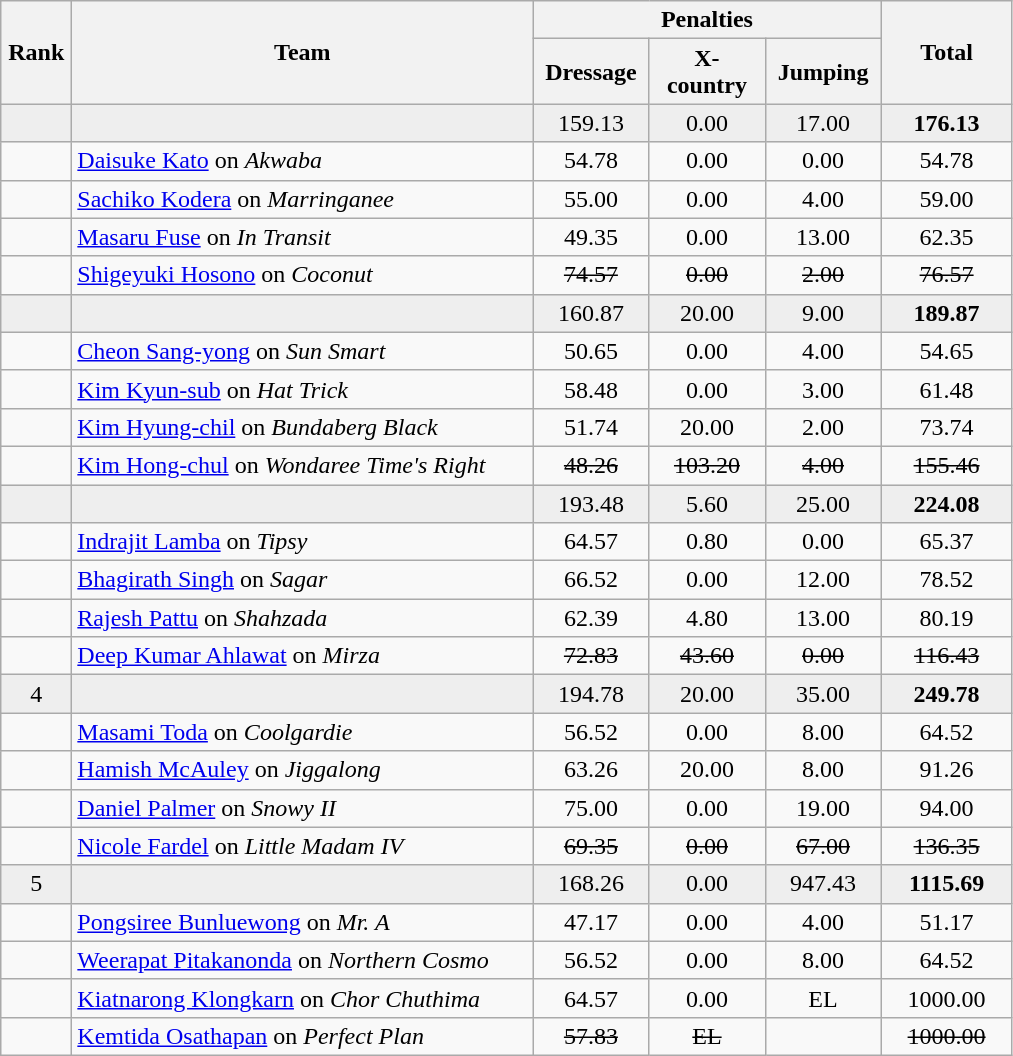<table class=wikitable style="text-align:center">
<tr>
<th rowspan=2 width=40>Rank</th>
<th rowspan=2 width=300>Team</th>
<th colspan=3>Penalties</th>
<th rowspan=2 width=80>Total</th>
</tr>
<tr>
<th width=70>Dressage</th>
<th width=70>X-country</th>
<th width=70>Jumping</th>
</tr>
<tr bgcolor=eeeeee>
<td></td>
<td align=left></td>
<td>159.13</td>
<td>0.00</td>
<td>17.00</td>
<td><strong>176.13</strong></td>
</tr>
<tr>
<td></td>
<td align=left><a href='#'>Daisuke Kato</a> on <em>Akwaba</em></td>
<td>54.78</td>
<td>0.00</td>
<td>0.00</td>
<td>54.78</td>
</tr>
<tr>
<td></td>
<td align=left><a href='#'>Sachiko Kodera</a> on <em>Marringanee</em></td>
<td>55.00</td>
<td>0.00</td>
<td>4.00</td>
<td>59.00</td>
</tr>
<tr>
<td></td>
<td align=left><a href='#'>Masaru Fuse</a> on <em>In Transit</em></td>
<td>49.35</td>
<td>0.00</td>
<td>13.00</td>
<td>62.35</td>
</tr>
<tr>
<td></td>
<td align=left><a href='#'>Shigeyuki Hosono</a> on <em>Coconut </em></td>
<td><s>74.57</s></td>
<td><s>0.00</s></td>
<td><s>2.00</s></td>
<td><s>76.57</s></td>
</tr>
<tr bgcolor=eeeeee>
<td></td>
<td align=left></td>
<td>160.87</td>
<td>20.00</td>
<td>9.00</td>
<td><strong>189.87</strong></td>
</tr>
<tr>
<td></td>
<td align=left><a href='#'>Cheon Sang-yong</a> on <em>Sun Smart</em></td>
<td>50.65</td>
<td>0.00</td>
<td>4.00</td>
<td>54.65</td>
</tr>
<tr>
<td></td>
<td align=left><a href='#'>Kim Kyun-sub</a> on <em>Hat Trick </em></td>
<td>58.48</td>
<td>0.00</td>
<td>3.00</td>
<td>61.48</td>
</tr>
<tr>
<td></td>
<td align=left><a href='#'>Kim Hyung-chil</a> on <em>Bundaberg Black</em></td>
<td>51.74</td>
<td>20.00</td>
<td>2.00</td>
<td>73.74</td>
</tr>
<tr>
<td></td>
<td align=left><a href='#'>Kim Hong-chul</a> on <em>Wondaree Time's Right</em></td>
<td><s>48.26</s></td>
<td><s>103.20</s></td>
<td><s>4.00</s></td>
<td><s>155.46</s></td>
</tr>
<tr bgcolor=eeeeee>
<td></td>
<td align=left></td>
<td>193.48</td>
<td>5.60</td>
<td>25.00</td>
<td><strong>224.08</strong></td>
</tr>
<tr>
<td></td>
<td align=left><a href='#'>Indrajit Lamba</a> on <em>Tipsy</em></td>
<td>64.57</td>
<td>0.80</td>
<td>0.00</td>
<td>65.37</td>
</tr>
<tr>
<td></td>
<td align=left><a href='#'>Bhagirath Singh</a> on <em>Sagar</em></td>
<td>66.52</td>
<td>0.00</td>
<td>12.00</td>
<td>78.52</td>
</tr>
<tr>
<td></td>
<td align=left><a href='#'>Rajesh Pattu</a> on <em>Shahzada </em></td>
<td>62.39</td>
<td>4.80</td>
<td>13.00</td>
<td>80.19</td>
</tr>
<tr>
<td></td>
<td align=left><a href='#'>Deep Kumar Ahlawat</a> on <em>Mirza</em></td>
<td><s>72.83</s></td>
<td><s>43.60</s></td>
<td><s>0.00</s></td>
<td><s>116.43</s></td>
</tr>
<tr bgcolor=eeeeee>
<td>4</td>
<td align=left></td>
<td>194.78</td>
<td>20.00</td>
<td>35.00</td>
<td><strong>249.78</strong></td>
</tr>
<tr>
<td></td>
<td align=left><a href='#'>Masami Toda</a> on <em>Coolgardie</em></td>
<td>56.52</td>
<td>0.00</td>
<td>8.00</td>
<td>64.52</td>
</tr>
<tr>
<td></td>
<td align=left><a href='#'>Hamish McAuley</a> on <em>Jiggalong</em></td>
<td>63.26</td>
<td>20.00</td>
<td>8.00</td>
<td>91.26</td>
</tr>
<tr>
<td></td>
<td align=left><a href='#'>Daniel Palmer</a> on <em>Snowy II </em></td>
<td>75.00</td>
<td>0.00</td>
<td>19.00</td>
<td>94.00</td>
</tr>
<tr>
<td></td>
<td align=left><a href='#'>Nicole Fardel</a> on <em>Little Madam IV </em></td>
<td><s>69.35</s></td>
<td><s>0.00</s></td>
<td><s>67.00</s></td>
<td><s>136.35</s></td>
</tr>
<tr bgcolor=eeeeee>
<td>5</td>
<td align=left></td>
<td>168.26</td>
<td>0.00</td>
<td>947.43</td>
<td><strong>1115.69</strong></td>
</tr>
<tr>
<td></td>
<td align=left><a href='#'>Pongsiree Bunluewong</a> on <em>Mr. A </em></td>
<td>47.17</td>
<td>0.00</td>
<td>4.00</td>
<td>51.17</td>
</tr>
<tr>
<td></td>
<td align=left><a href='#'>Weerapat Pitakanonda</a> on <em>Northern Cosmo </em></td>
<td>56.52</td>
<td>0.00</td>
<td>8.00</td>
<td>64.52</td>
</tr>
<tr>
<td></td>
<td align=left><a href='#'>Kiatnarong Klongkarn</a> on <em>Chor Chuthima </em></td>
<td>64.57</td>
<td>0.00</td>
<td>EL</td>
<td>1000.00</td>
</tr>
<tr>
<td></td>
<td align=left><a href='#'>Kemtida Osathapan</a> on <em>Perfect Plan</em></td>
<td><s>57.83</s></td>
<td><s>EL</s></td>
<td></td>
<td><s>1000.00</s></td>
</tr>
</table>
